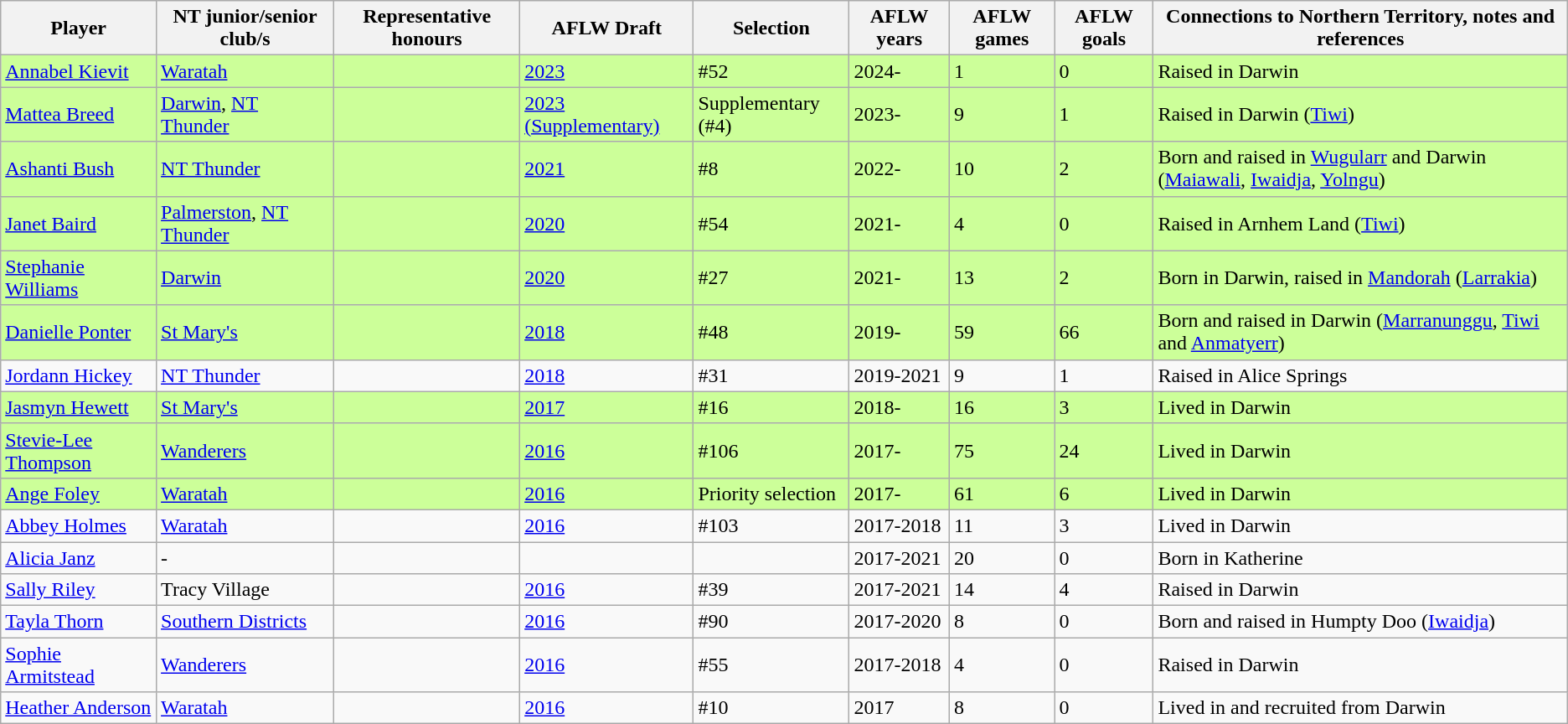<table class="wikitable sortable">
<tr>
<th>Player</th>
<th>NT junior/senior club/s</th>
<th>Representative honours</th>
<th>AFLW Draft</th>
<th>Selection</th>
<th>AFLW years</th>
<th>AFLW games</th>
<th>AFLW goals</th>
<th>Connections to Northern Territory, notes and references</th>
</tr>
<tr bgcolor=#CCFF99>
<td><a href='#'>Annabel Kievit</a></td>
<td><a href='#'>Waratah</a></td>
<td></td>
<td><a href='#'>2023</a></td>
<td>#52</td>
<td>2024-</td>
<td>1</td>
<td>0</td>
<td>Raised in Darwin</td>
</tr>
<tr bgcolor=#CCFF99>
<td><a href='#'>Mattea Breed</a></td>
<td><a href='#'>Darwin</a>, <a href='#'>NT Thunder</a></td>
<td></td>
<td><a href='#'>2023 (Supplementary)</a></td>
<td>Supplementary (#4)</td>
<td>2023-</td>
<td>9</td>
<td>1</td>
<td>Raised in Darwin (<a href='#'>Tiwi</a>)</td>
</tr>
<tr bgcolor=#CCFF99>
<td><a href='#'>Ashanti Bush</a></td>
<td><a href='#'>NT Thunder</a></td>
<td></td>
<td><a href='#'>2021</a></td>
<td>#8</td>
<td>2022-</td>
<td>10</td>
<td>2</td>
<td>Born and raised in <a href='#'>Wugularr</a> and Darwin (<a href='#'>Maiawali</a>, <a href='#'>Iwaidja</a>, <a href='#'>Yolngu</a>)</td>
</tr>
<tr bgcolor=#CCFF99>
<td><a href='#'>Janet Baird</a></td>
<td><a href='#'>Palmerston</a>, <a href='#'>NT Thunder</a></td>
<td></td>
<td><a href='#'>2020</a></td>
<td>#54</td>
<td>2021-</td>
<td>4</td>
<td>0</td>
<td>Raised in Arnhem Land (<a href='#'>Tiwi</a>)</td>
</tr>
<tr bgcolor=#CCFF99>
<td><a href='#'>Stephanie Williams</a></td>
<td><a href='#'>Darwin</a></td>
<td></td>
<td><a href='#'>2020</a></td>
<td>#27</td>
<td>2021-</td>
<td>13</td>
<td>2</td>
<td>Born in Darwin, raised in <a href='#'>Mandorah</a> (<a href='#'>Larrakia</a>)</td>
</tr>
<tr bgcolor=#CCFF99>
<td><a href='#'>Danielle Ponter</a></td>
<td><a href='#'>St Mary's</a></td>
<td></td>
<td><a href='#'>2018</a></td>
<td>#48</td>
<td>2019-</td>
<td>59</td>
<td>66</td>
<td>Born and raised in Darwin (<a href='#'>Marranunggu</a>, <a href='#'>Tiwi</a> and <a href='#'>Anmatyerr</a>)</td>
</tr>
<tr>
<td><a href='#'>Jordann Hickey</a></td>
<td><a href='#'>NT Thunder</a></td>
<td></td>
<td><a href='#'>2018</a></td>
<td>#31</td>
<td>2019-2021</td>
<td>9</td>
<td>1</td>
<td>Raised in Alice Springs</td>
</tr>
<tr bgcolor=#CCFF99>
<td><a href='#'>Jasmyn Hewett</a></td>
<td><a href='#'>St Mary's</a></td>
<td></td>
<td><a href='#'>2017</a></td>
<td>#16</td>
<td>2018-</td>
<td>16</td>
<td>3</td>
<td>Lived in Darwin</td>
</tr>
<tr bgcolor=#CCFF99>
<td><a href='#'>Stevie-Lee Thompson</a></td>
<td><a href='#'>Wanderers</a></td>
<td></td>
<td><a href='#'>2016</a></td>
<td>#106</td>
<td>2017-</td>
<td>75</td>
<td>24</td>
<td>Lived in Darwin</td>
</tr>
<tr bgcolor=#CCFF99>
<td><a href='#'>Ange Foley</a></td>
<td><a href='#'>Waratah</a></td>
<td></td>
<td><a href='#'>2016</a></td>
<td>Priority selection</td>
<td>2017-</td>
<td>61</td>
<td>6</td>
<td>Lived in Darwin</td>
</tr>
<tr>
<td><a href='#'>Abbey Holmes</a></td>
<td><a href='#'>Waratah</a></td>
<td></td>
<td><a href='#'>2016</a></td>
<td>#103</td>
<td>2017-2018</td>
<td>11</td>
<td>3</td>
<td>Lived in Darwin</td>
</tr>
<tr>
<td><a href='#'>Alicia Janz</a></td>
<td>-</td>
<td></td>
<td></td>
<td></td>
<td>2017-2021</td>
<td>20</td>
<td>0</td>
<td>Born in Katherine</td>
</tr>
<tr>
<td><a href='#'>Sally Riley</a></td>
<td>Tracy Village</td>
<td></td>
<td><a href='#'>2016</a></td>
<td>#39</td>
<td>2017-2021</td>
<td>14</td>
<td>4</td>
<td>Raised in Darwin</td>
</tr>
<tr>
<td><a href='#'>Tayla Thorn</a></td>
<td><a href='#'>Southern Districts</a></td>
<td></td>
<td><a href='#'>2016</a></td>
<td>#90</td>
<td>2017-2020</td>
<td>8</td>
<td>0</td>
<td>Born and raised in Humpty Doo (<a href='#'>Iwaidja</a>)</td>
</tr>
<tr>
<td><a href='#'>Sophie Armitstead</a></td>
<td><a href='#'>Wanderers</a></td>
<td></td>
<td><a href='#'>2016</a></td>
<td>#55</td>
<td>2017-2018</td>
<td>4</td>
<td>0</td>
<td>Raised in Darwin</td>
</tr>
<tr>
<td><a href='#'>Heather Anderson</a></td>
<td><a href='#'>Waratah</a></td>
<td></td>
<td><a href='#'>2016</a></td>
<td>#10</td>
<td>2017</td>
<td>8</td>
<td>0</td>
<td>Lived in and recruited from Darwin</td>
</tr>
</table>
